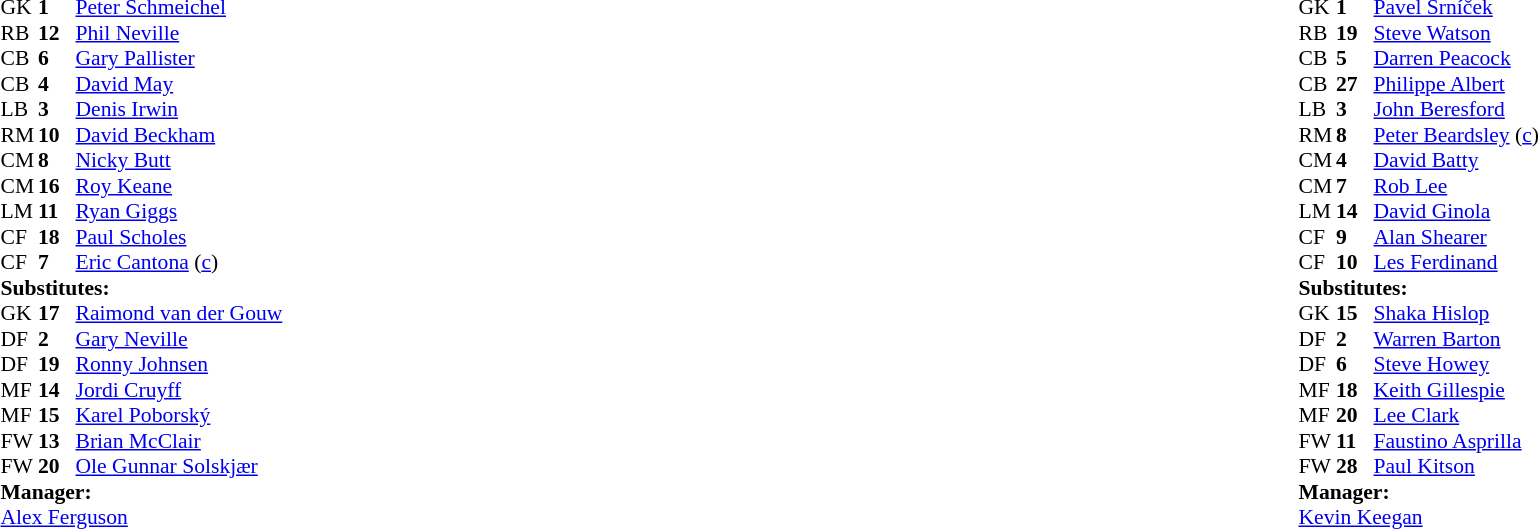<table width="100%">
<tr>
<td valign="top" width="50%"><br><table style="font-size: 90%" cellspacing="0" cellpadding="0">
<tr>
<th width="25"></th>
<th width="25"></th>
</tr>
<tr>
<td>GK</td>
<td><strong>1</strong></td>
<td> <a href='#'>Peter Schmeichel</a></td>
</tr>
<tr>
<td>RB</td>
<td><strong>12</strong></td>
<td> <a href='#'>Phil Neville</a></td>
</tr>
<tr>
<td>CB</td>
<td><strong>6</strong></td>
<td> <a href='#'>Gary Pallister</a></td>
</tr>
<tr>
<td>CB</td>
<td><strong>4</strong></td>
<td> <a href='#'>David May</a></td>
</tr>
<tr>
<td>LB</td>
<td><strong>3</strong></td>
<td> <a href='#'>Denis Irwin</a></td>
<td></td>
<td></td>
</tr>
<tr>
<td>RM</td>
<td><strong>10</strong></td>
<td> <a href='#'>David Beckham</a></td>
</tr>
<tr>
<td>CM</td>
<td><strong>8</strong></td>
<td> <a href='#'>Nicky Butt</a></td>
<td></td>
<td></td>
</tr>
<tr>
<td>CM</td>
<td><strong>16</strong></td>
<td> <a href='#'>Roy Keane</a></td>
<td></td>
</tr>
<tr>
<td>LM</td>
<td><strong>11</strong></td>
<td> <a href='#'>Ryan Giggs</a></td>
</tr>
<tr>
<td>CF</td>
<td><strong>18</strong></td>
<td> <a href='#'>Paul Scholes</a></td>
<td></td>
<td></td>
</tr>
<tr>
<td>CF</td>
<td><strong>7</strong></td>
<td> <a href='#'>Eric Cantona</a> (<a href='#'>c</a>)</td>
<td></td>
</tr>
<tr>
<td colspan=4><strong>Substitutes:</strong></td>
</tr>
<tr>
<td>GK</td>
<td><strong>17</strong></td>
<td> <a href='#'>Raimond van der Gouw</a></td>
</tr>
<tr>
<td>DF</td>
<td><strong>2</strong></td>
<td> <a href='#'>Gary Neville</a></td>
<td></td>
<td></td>
</tr>
<tr>
<td>DF</td>
<td><strong>19</strong></td>
<td> <a href='#'>Ronny Johnsen</a></td>
</tr>
<tr>
<td>MF</td>
<td><strong>14</strong></td>
<td> <a href='#'>Jordi Cruyff</a></td>
<td></td>
<td></td>
</tr>
<tr>
<td>MF</td>
<td><strong>15</strong></td>
<td> <a href='#'>Karel Poborský</a></td>
<td></td>
<td></td>
</tr>
<tr>
<td>FW</td>
<td><strong>13</strong></td>
<td> <a href='#'>Brian McClair</a></td>
</tr>
<tr>
<td>FW</td>
<td><strong>20</strong></td>
<td> <a href='#'>Ole Gunnar Solskjær</a></td>
</tr>
<tr>
<td colspan=4><strong>Manager:</strong></td>
</tr>
<tr>
<td colspan="4"> <a href='#'>Alex Ferguson</a></td>
</tr>
</table>
</td>
<td valign="top"></td>
<td valign="top" width="50%"><br><table style="font-size: 90%" cellspacing="0" cellpadding="0" align=center>
<tr>
<th width="25"></th>
<th width="25"></th>
</tr>
<tr>
<td>GK</td>
<td><strong>1</strong></td>
<td> <a href='#'>Pavel Srníček</a></td>
</tr>
<tr>
<td>RB</td>
<td><strong>19</strong></td>
<td> <a href='#'>Steve Watson</a></td>
</tr>
<tr>
<td>CB</td>
<td><strong>5</strong></td>
<td> <a href='#'>Darren Peacock</a></td>
</tr>
<tr>
<td>CB</td>
<td><strong>27</strong></td>
<td> <a href='#'>Philippe Albert</a></td>
<td></td>
</tr>
<tr>
<td>LB</td>
<td><strong>3</strong></td>
<td> <a href='#'>John Beresford</a></td>
</tr>
<tr>
<td>RM</td>
<td><strong>8</strong></td>
<td> <a href='#'>Peter Beardsley</a> (<a href='#'>c</a>)</td>
<td></td>
<td></td>
</tr>
<tr>
<td>CM</td>
<td><strong>4</strong></td>
<td> <a href='#'>David Batty</a></td>
</tr>
<tr>
<td>CM</td>
<td><strong>7</strong></td>
<td> <a href='#'>Rob Lee</a></td>
</tr>
<tr>
<td>LM</td>
<td><strong>14</strong></td>
<td> <a href='#'>David Ginola</a></td>
<td></td>
<td></td>
</tr>
<tr>
<td>CF</td>
<td><strong>9</strong></td>
<td> <a href='#'>Alan Shearer</a></td>
</tr>
<tr>
<td>CF</td>
<td><strong>10</strong></td>
<td> <a href='#'>Les Ferdinand</a></td>
</tr>
<tr>
<td colspan="4"><strong>Substitutes:</strong></td>
</tr>
<tr>
<td>GK</td>
<td><strong>15</strong></td>
<td> <a href='#'>Shaka Hislop</a></td>
</tr>
<tr>
<td>DF</td>
<td><strong>2</strong></td>
<td> <a href='#'>Warren Barton</a></td>
</tr>
<tr>
<td>DF</td>
<td><strong>6</strong></td>
<td> <a href='#'>Steve Howey</a></td>
</tr>
<tr>
<td>MF</td>
<td><strong>18</strong></td>
<td> <a href='#'>Keith Gillespie</a></td>
<td></td>
<td></td>
</tr>
<tr>
<td>MF</td>
<td><strong>20</strong></td>
<td> <a href='#'>Lee Clark</a></td>
</tr>
<tr>
<td>FW</td>
<td><strong>11</strong></td>
<td> <a href='#'>Faustino Asprilla</a></td>
<td></td>
<td></td>
</tr>
<tr>
<td>FW</td>
<td><strong>28</strong></td>
<td> <a href='#'>Paul Kitson</a></td>
</tr>
<tr>
<td colspan="4"><strong>Manager:</strong></td>
</tr>
<tr>
<td colspan="4"> <a href='#'>Kevin Keegan</a></td>
</tr>
</table>
</td>
</tr>
</table>
